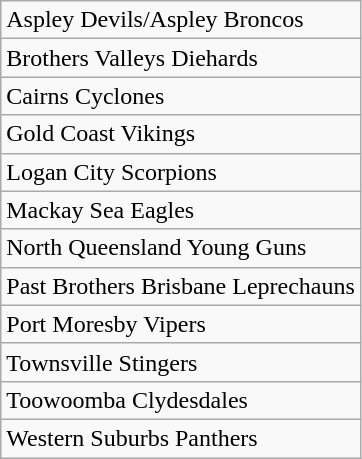<table class="wikitable">
<tr>
<td> Aspley Devils/Aspley Broncos</td>
</tr>
<tr>
<td> Brothers Valleys Diehards</td>
</tr>
<tr>
<td> Cairns Cyclones</td>
</tr>
<tr>
<td> Gold Coast Vikings</td>
</tr>
<tr>
<td> Logan City Scorpions</td>
</tr>
<tr>
<td> Mackay Sea Eagles</td>
</tr>
<tr>
<td> North Queensland Young Guns</td>
</tr>
<tr>
<td> Past Brothers Brisbane Leprechauns</td>
</tr>
<tr>
<td> Port Moresby Vipers</td>
</tr>
<tr>
<td> Townsville Stingers</td>
</tr>
<tr>
<td> Toowoomba Clydesdales</td>
</tr>
<tr>
<td> Western Suburbs Panthers</td>
</tr>
</table>
